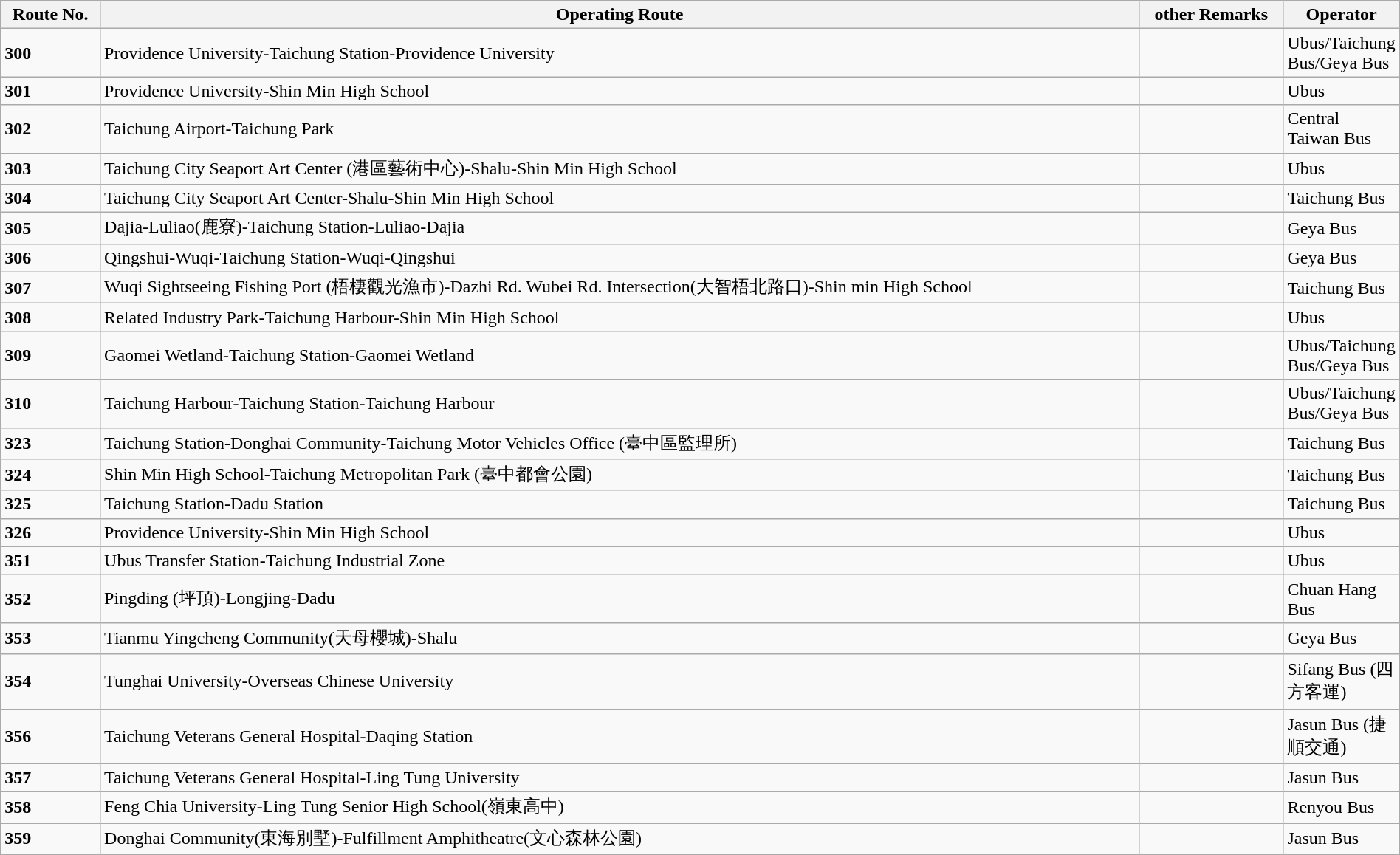<table class="wikitable" width="100%" align="center">
<tr>
<th>Route No.</th>
<th>Operating Route</th>
<th>other Remarks</th>
<th width="8%">Operator</th>
</tr>
<tr>
<td><strong><span>300</span></strong></td>
<td>Providence University-Taichung Station-Providence University</td>
<td></td>
<td>Ubus/Taichung Bus/Geya Bus</td>
</tr>
<tr>
<td><strong><span>301</span></strong></td>
<td>Providence University-Shin Min High School</td>
<td></td>
<td>Ubus</td>
</tr>
<tr>
<td><strong><span>302</span></strong></td>
<td>Taichung Airport-Taichung Park</td>
<td></td>
<td>Central Taiwan Bus</td>
</tr>
<tr>
<td><strong><span>303</span></strong></td>
<td>Taichung City Seaport Art Center (港區藝術中心)-Shalu-Shin Min High School</td>
<td></td>
<td>Ubus</td>
</tr>
<tr>
<td><strong><span>304</span></strong></td>
<td>Taichung City Seaport Art Center-Shalu-Shin Min High School</td>
<td></td>
<td>Taichung Bus</td>
</tr>
<tr>
<td><strong><span>305</span></strong></td>
<td>Dajia-Luliao(鹿寮)-Taichung Station-Luliao-Dajia</td>
<td></td>
<td>Geya Bus</td>
</tr>
<tr>
<td><strong><span>306</span></strong></td>
<td>Qingshui-Wuqi-Taichung Station-Wuqi-Qingshui</td>
<td></td>
<td>Geya Bus</td>
</tr>
<tr>
<td><strong><span>307</span></strong></td>
<td>Wuqi Sightseeing Fishing Port (梧棲觀光漁市)-Dazhi Rd. Wubei Rd. Intersection(大智梧北路口)-Shin min High School</td>
<td></td>
<td>Taichung Bus</td>
</tr>
<tr>
<td><strong><span>308</span></strong></td>
<td>Related Industry Park-Taichung Harbour-Shin Min High School</td>
<td></td>
<td>Ubus</td>
</tr>
<tr>
<td><strong><span>309</span></strong></td>
<td>Gaomei Wetland-Taichung Station-Gaomei Wetland</td>
<td></td>
<td>Ubus/Taichung Bus/Geya Bus</td>
</tr>
<tr>
<td><strong><span>310</span></strong></td>
<td>Taichung Harbour-Taichung Station-Taichung Harbour</td>
<td></td>
<td>Ubus/Taichung Bus/Geya Bus</td>
</tr>
<tr>
<td><strong><span>323</span></strong></td>
<td>Taichung Station-Donghai Community-Taichung Motor Vehicles Office (臺中區監理所)</td>
<td></td>
<td>Taichung Bus</td>
</tr>
<tr>
<td><strong><span>324</span></strong></td>
<td>Shin Min High School-Taichung Metropolitan Park (臺中都會公園)</td>
<td></td>
<td>Taichung Bus</td>
</tr>
<tr>
<td><strong><span>325</span></strong></td>
<td>Taichung Station-Dadu Station</td>
<td></td>
<td>Taichung Bus</td>
</tr>
<tr>
<td><strong><span>326</span></strong></td>
<td>Providence University-Shin Min High School</td>
<td></td>
<td>Ubus</td>
</tr>
<tr>
<td><strong><span>351</span></strong></td>
<td>Ubus Transfer Station-Taichung Industrial Zone</td>
<td></td>
<td>Ubus</td>
</tr>
<tr>
<td><strong><span>352</span></strong></td>
<td>Pingding (坪頂)-Longjing-Dadu</td>
<td></td>
<td>Chuan Hang Bus</td>
</tr>
<tr>
<td><strong><span>353</span></strong></td>
<td>Tianmu Yingcheng Community(天母櫻城)-Shalu</td>
<td></td>
<td>Geya Bus</td>
</tr>
<tr>
<td><strong><span>354</span></strong></td>
<td>Tunghai University-Overseas Chinese University</td>
<td></td>
<td>Sifang Bus (四方客運)</td>
</tr>
<tr>
<td><strong><span>356</span></strong></td>
<td>Taichung Veterans General Hospital-Daqing Station</td>
<td></td>
<td>Jasun Bus (捷順交通)</td>
</tr>
<tr>
<td><strong><span>357</span></strong></td>
<td>Taichung Veterans General Hospital-Ling Tung University</td>
<td></td>
<td>Jasun Bus</td>
</tr>
<tr>
<td><strong><span>358</span></strong></td>
<td>Feng Chia University-Ling Tung Senior High School(嶺東高中)</td>
<td></td>
<td>Renyou Bus</td>
</tr>
<tr>
<td><strong><span>359</span></strong></td>
<td>Donghai Community(東海別墅)-Fulfillment Amphitheatre(文心森林公園)</td>
<td></td>
<td>Jasun Bus</td>
</tr>
</table>
